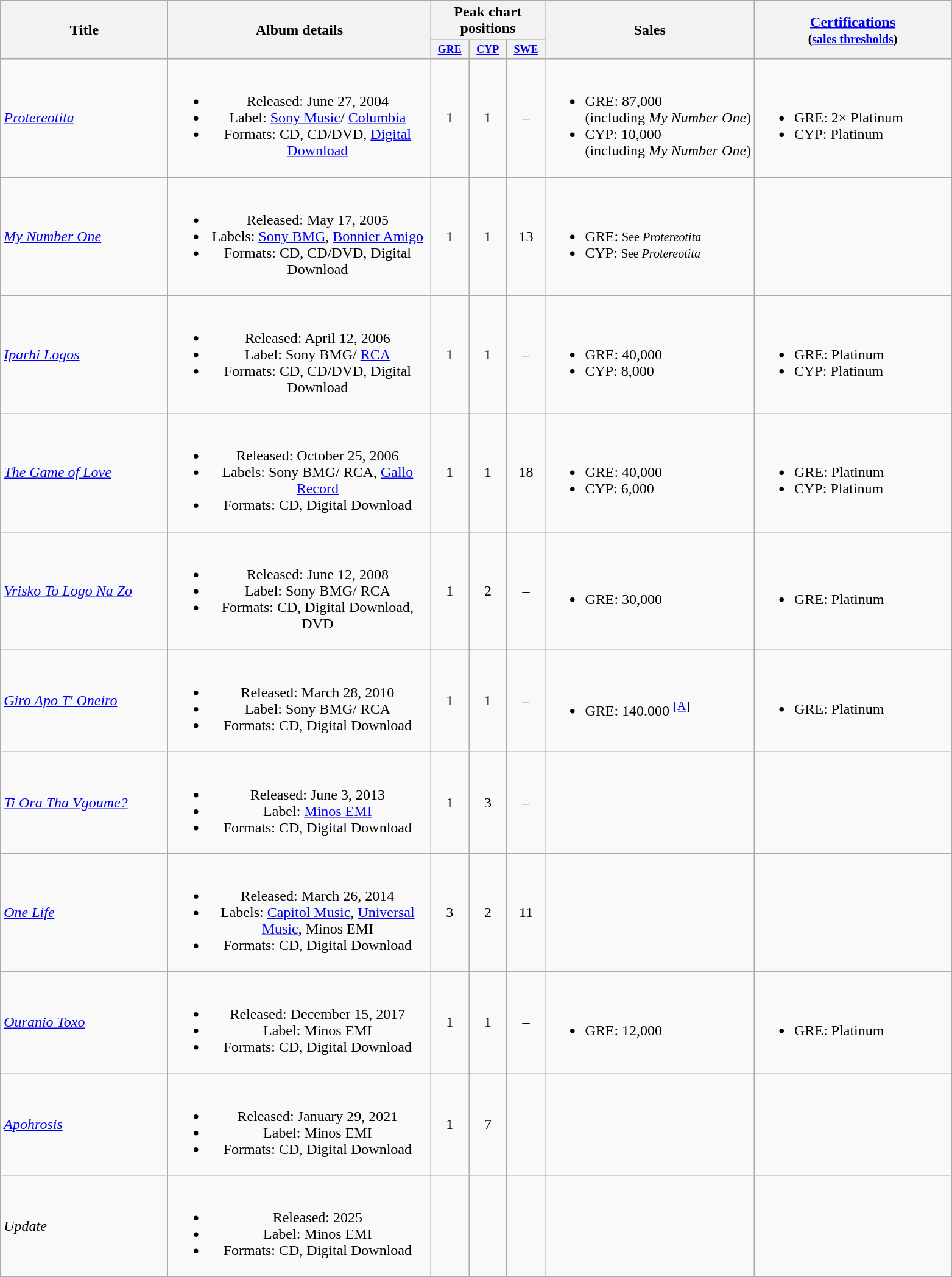<table class="wikitable" style="text-align:center;">
<tr>
<th scope="col" rowspan="2" style="width:11em;">Title</th>
<th rowspan="2" style="width:280px;">Album details</th>
<th colspan="3">Peak chart positions</th>
<th rowspan="2">Sales</th>
<th scope="col" rowspan="2" style="width:13em;"><a href='#'>Certifications</a><br><small>(<a href='#'>sales thresholds</a>)</small></th>
</tr>
<tr>
<th style="width:3em;font-size:75%"><a href='#'>GRE</a></th>
<th style="width:3em;font-size:75%"><a href='#'>CYP</a></th>
<th style="width:3em;font-size:75%"><a href='#'>SWE</a><br></th>
</tr>
<tr>
<td align="left"><em><a href='#'>Protereotita</a></em></td>
<td><br><ul><li>Released: June 27, 2004</li><li>Label: <a href='#'>Sony Music</a>/ <a href='#'>Columbia</a></li><li>Formats: CD, CD/DVD, <a href='#'>Digital Download</a></li></ul></td>
<td>1</td>
<td>1</td>
<td>–</td>
<td align="left"><br><ul><li>GRE: 87,000 <br><span>(including <em>My Number One</em>)</span></li><li>CYP: 10,000 <br><span>(including <em>My Number One</em>)</span></li></ul></td>
<td align="left"><br><ul><li>GRE: 2× Platinum</li><li>CYP: Platinum</li></ul></td>
</tr>
<tr>
<td align="left"><em><a href='#'>My Number One</a></em></td>
<td><br><ul><li>Released: May 17, 2005</li><li>Labels: <a href='#'>Sony BMG</a>, <a href='#'>Bonnier Amigo</a></li><li>Formats: CD, CD/DVD, Digital Download</li></ul></td>
<td>1</td>
<td>1</td>
<td>13</td>
<td align="left"><br><ul><li>GRE: <small>See <em>Protereotita</em></small></li><li>CYP: <small>See <em>Protereotita</em></small></li></ul></td>
<td align="left"></td>
</tr>
<tr>
<td align="left"><em><a href='#'>Iparhi Logos</a></em></td>
<td><br><ul><li>Released: April 12, 2006</li><li>Label: Sony BMG/ <a href='#'>RCA</a></li><li>Formats: CD, CD/DVD, Digital Download</li></ul></td>
<td>1</td>
<td>1</td>
<td>–</td>
<td align="left"><br><ul><li>GRE: 40,000</li><li>CYP: 8,000</li></ul></td>
<td align="left"><br><ul><li>GRE: Platinum</li><li>CYP: Platinum</li></ul></td>
</tr>
<tr>
<td align="left"><em><a href='#'>The Game of Love</a></em></td>
<td><br><ul><li>Released: October 25, 2006</li><li>Labels: Sony BMG/ RCA, <a href='#'>Gallo Record</a></li><li>Formats: CD, Digital Download</li></ul></td>
<td>1</td>
<td>1</td>
<td>18</td>
<td align="left"><br><ul><li>GRE: 40,000</li><li>CYP: 6,000</li></ul></td>
<td align="left"><br><ul><li>GRE: Platinum</li><li>CYP: Platinum</li></ul></td>
</tr>
<tr>
<td align="left"><em><a href='#'>Vrisko To Logo Na Zo</a></em></td>
<td><br><ul><li>Released: June 12, 2008</li><li>Label: Sony BMG/ RCA</li><li>Formats: CD, Digital Download, DVD</li></ul></td>
<td>1</td>
<td>2</td>
<td>–</td>
<td align="left"><br><ul><li>GRE: 30,000</li></ul></td>
<td align="left"><br><ul><li>GRE: Platinum</li></ul></td>
</tr>
<tr>
<td align="left"><em><a href='#'>Giro Apo T' Oneiro</a></em></td>
<td><br><ul><li>Released: March 28, 2010</li><li>Label: Sony BMG/ RCA</li><li>Formats: CD, Digital Download</li></ul></td>
<td>1</td>
<td>1</td>
<td>–</td>
<td align="left"><br><ul><li>GRE: 140.000 <sup><a href='#'>[A</a>]</sup></li></ul></td>
<td align="left"><br><ul><li>GRE: Platinum</li></ul></td>
</tr>
<tr>
<td align="left"><em><a href='#'>Ti Ora Tha Vgoume?</a></em></td>
<td><br><ul><li>Released: June 3, 2013</li><li>Label: <a href='#'>Minos EMI</a></li><li>Formats: CD, Digital Download</li></ul></td>
<td>1</td>
<td>3</td>
<td>–</td>
<td align="left"></td>
<td align="left"></td>
</tr>
<tr>
<td align="left"><em><a href='#'>One Life</a></em></td>
<td><br><ul><li>Released: March 26, 2014</li><li>Labels: <a href='#'>Capitol Music</a>, <a href='#'>Universal Music</a>, Minos EMI</li><li>Formats: CD, Digital Download</li></ul></td>
<td>3</td>
<td>2</td>
<td>11</td>
<td align="left"></td>
<td align="left"></td>
</tr>
<tr>
<td align="left"><em><a href='#'>Ouranio Toxo</a></em></td>
<td><br><ul><li>Released: December 15, 2017</li><li>Label: Minos EMI</li><li>Formats: CD, Digital Download</li></ul></td>
<td>1</td>
<td>1</td>
<td>–</td>
<td align="left"><br><ul><li>GRE: 12,000</li></ul></td>
<td align="left"><br><ul><li>GRE: Platinum</li></ul></td>
</tr>
<tr>
<td align="left"><em><a href='#'>Apohrosis</a></em></td>
<td><br><ul><li>Released: January 29, 2021</li><li>Label: Minos EMI</li><li>Formats: CD, Digital Download</li></ul></td>
<td>1</td>
<td>7</td>
<td></td>
<td align="left"></td>
<td align="left"></td>
</tr>
<tr>
<td align="left"><em>Update</em></td>
<td><br><ul><li>Released: 2025</li><li>Label: Minos EMI</li><li>Formats: CD, Digital Download</li></ul></td>
<td></td>
<td></td>
<td></td>
<td align="left"></td>
<td align="left"></td>
</tr>
<tr>
</tr>
</table>
